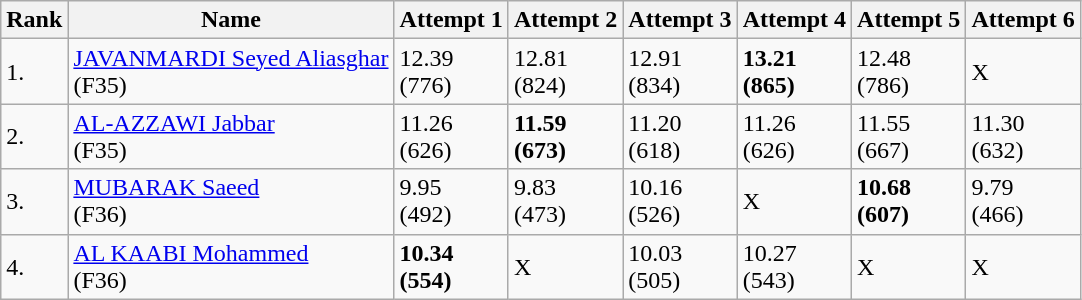<table class="wikitable">
<tr>
<th>Rank</th>
<th>Name</th>
<th>Attempt 1</th>
<th>Attempt 2</th>
<th>Attempt 3</th>
<th>Attempt 4</th>
<th>Attempt 5</th>
<th>Attempt 6</th>
</tr>
<tr>
<td>1.</td>
<td><a href='#'>JAVANMARDI Seyed Aliasghar</a><br>(F35)<br></td>
<td>12.39<br>(776)</td>
<td>12.81<br>(824)</td>
<td>12.91<br>(834)</td>
<td><strong>13.21</strong><br><strong>(865)</strong></td>
<td>12.48<br>(786)</td>
<td>X</td>
</tr>
<tr>
<td>2.</td>
<td><a href='#'>AL-AZZAWI Jabbar</a><br>(F35)<br></td>
<td>11.26<br>(626)</td>
<td><strong>11.59</strong><br><strong>(673)</strong></td>
<td>11.20<br>(618)</td>
<td>11.26<br>(626)</td>
<td>11.55<br>(667)</td>
<td>11.30<br>(632)</td>
</tr>
<tr>
<td>3.</td>
<td><a href='#'>MUBARAK Saeed</a><br>(F36)<br></td>
<td>9.95<br>(492)</td>
<td>9.83<br>(473)</td>
<td>10.16<br>(526)</td>
<td>X</td>
<td><strong>10.68</strong><br><strong>(607)</strong></td>
<td>9.79<br>(466)</td>
</tr>
<tr>
<td>4.</td>
<td><a href='#'>AL KAABI Mohammed</a><br>(F36)<br></td>
<td><strong>10.34</strong><br><strong>(554)</strong></td>
<td>X</td>
<td>10.03<br>(505)</td>
<td>10.27<br>(543)</td>
<td>X</td>
<td>X</td>
</tr>
</table>
